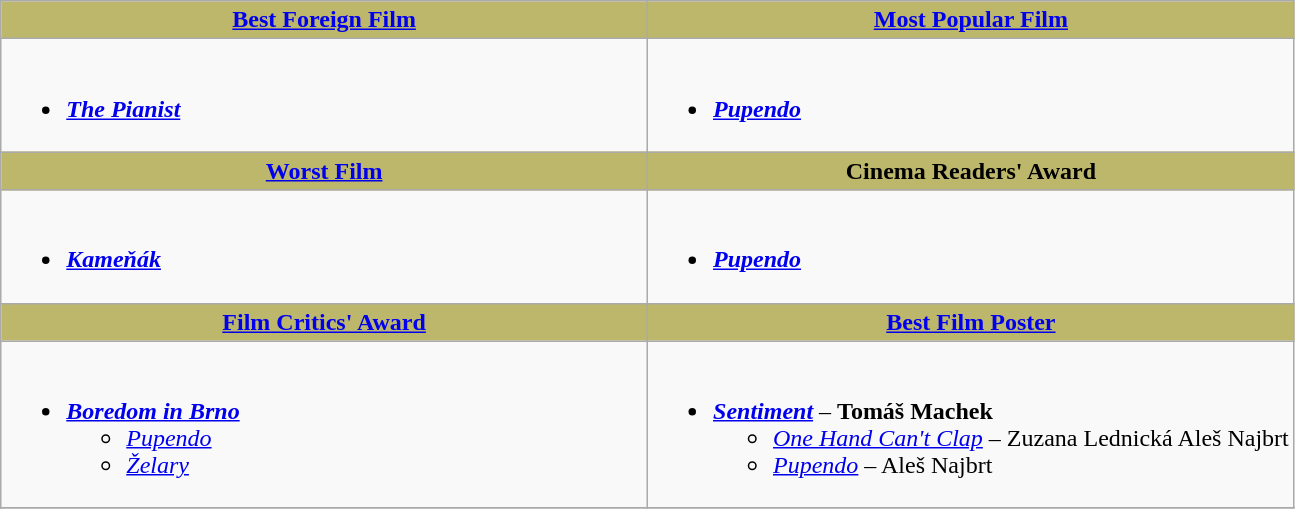<table class=wikitable>
<tr>
<th style="background:#BDB76B; width: 50%"><a href='#'>Best Foreign Film</a></th>
<th style="background:#BDB76B; width: 50%"><a href='#'>Most Popular Film</a></th>
</tr>
<tr>
<td valign="top"><br><ul><li><strong><em><a href='#'>The Pianist</a></em></strong></li></ul></td>
<td valign="top"><br><ul><li><strong><em><a href='#'>Pupendo</a></em></strong></li></ul></td>
</tr>
<tr>
<th style="background:#BDB76B; width: 50%"><a href='#'>Worst Film</a></th>
<th style="background:#BDB76B; width: 50%">Cinema Readers' Award</th>
</tr>
<tr>
<td valign="top"><br><ul><li><strong><em><a href='#'>Kameňák</a></em></strong></li></ul></td>
<td valign="top"><br><ul><li><strong><em><a href='#'>Pupendo</a></em></strong></li></ul></td>
</tr>
<tr>
<th style="background:#BDB76B; width: 50%"><a href='#'>Film Critics' Award</a></th>
<th style="background:#BDB76B; width: 50%"><a href='#'>Best Film Poster</a></th>
</tr>
<tr>
<td valign="top"><br><ul><li><strong><em><a href='#'>Boredom in Brno</a></em></strong><ul><li><em><a href='#'>Pupendo</a></em></li><li><em><a href='#'>Želary</a></em></li></ul></li></ul></td>
<td valign="top"><br><ul><li><strong><em><a href='#'>Sentiment</a></em></strong> – <strong>Tomáš Machek</strong><ul><li><em><a href='#'>One Hand Can't Clap</a></em> – Zuzana Lednická  Aleš Najbrt</li><li><em><a href='#'>Pupendo</a></em> – Aleš Najbrt</li></ul></li></ul></td>
</tr>
<tr>
</tr>
</table>
